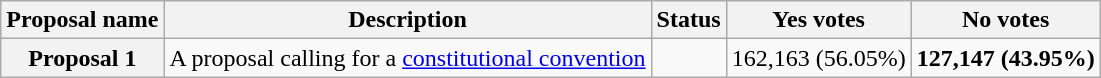<table class="wikitable sortable plainrowheaders">
<tr>
<th scope="col">Proposal name</th>
<th class="unsortable" scope="col">Description</th>
<th scope="col">Status</th>
<th scope="col">Yes votes</th>
<th scope="col">No votes</th>
</tr>
<tr>
<th scope="row">Proposal 1</th>
<td>A proposal calling for a <a href='#'>constitutional convention</a></td>
<td></td>
<td>162,163 (56.05%)</td>
<td><strong>127,147 (43.95%)</strong></td>
</tr>
</table>
